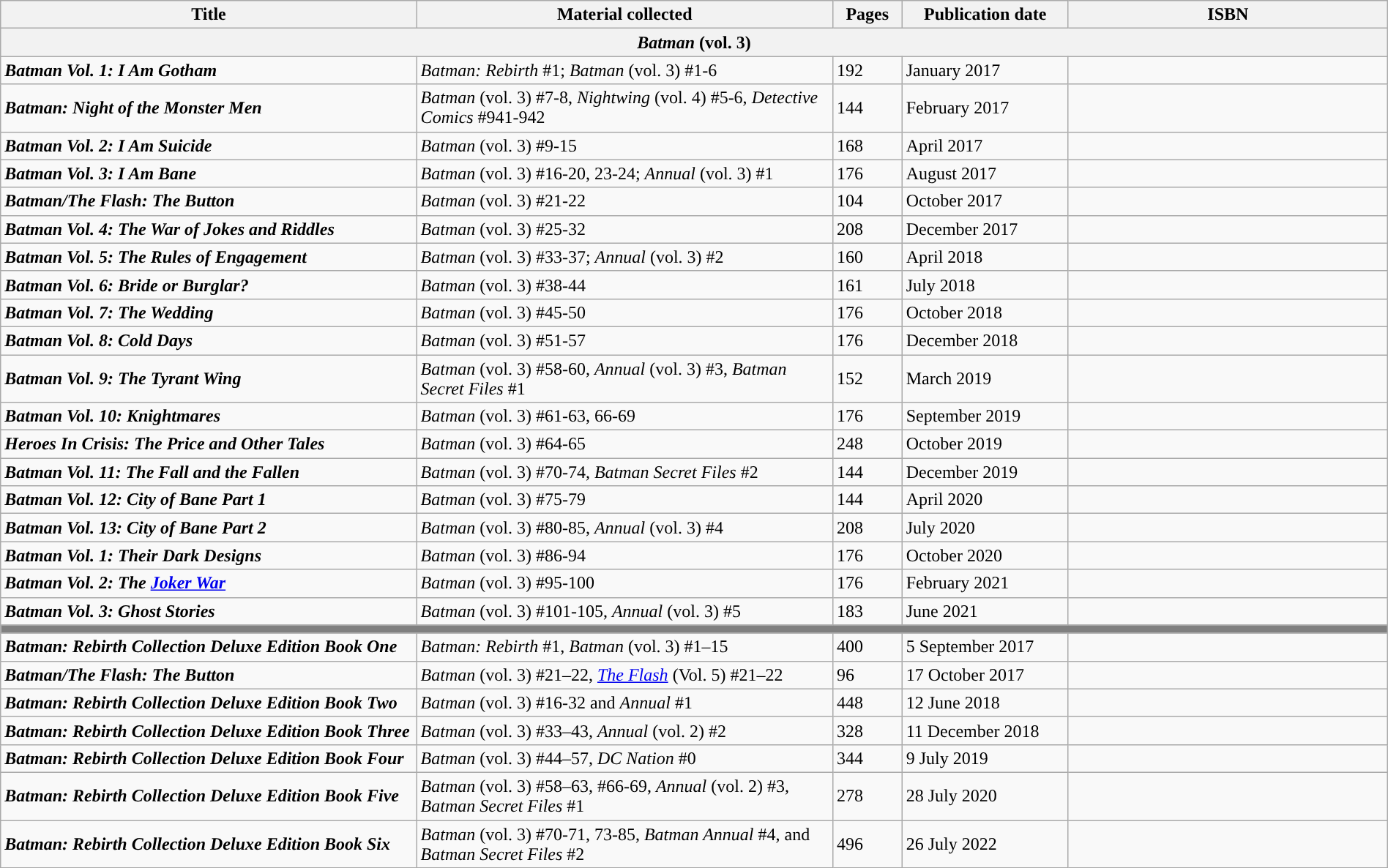<table class="wikitable" width="100%">
<tr>
<th style="width:30%;">Title</th>
<th style="width:30%;">Material collected</th>
<th style="width:5%;">Pages</th>
<th style="width:12%;">Publication date</th>
<th>ISBN</th>
</tr>
<tr>
<th colspan="5"><em>Batman</em> (vol. 3)</th>
</tr>
<tr>
<td><strong><em>Batman Vol. 1: I Am Gotham</em></strong></td>
<td><em>Batman: Rebirth</em> #1; <em>Batman</em> (vol. 3) #1-6</td>
<td>192</td>
<td>January 2017</td>
<td></td>
</tr>
<tr>
<td><strong><em>Batman: Night of the Monster Men</em></strong></td>
<td><em>Batman</em> (vol. 3) #7-8, <em>Nightwing</em> (vol. 4) #5-6, <em>Detective Comics</em> #941-942</td>
<td>144</td>
<td>February 2017</td>
<td></td>
</tr>
<tr>
<td><strong><em>Batman Vol. 2: I Am Suicide</em></strong></td>
<td><em>Batman</em> (vol. 3) #9-15</td>
<td>168</td>
<td>April 2017</td>
<td></td>
</tr>
<tr>
<td><strong><em>Batman Vol. 3: I Am Bane</em></strong></td>
<td><em>Batman</em> (vol. 3) #16-20, 23-24; <em>Annual</em> (vol. 3) #1</td>
<td>176</td>
<td>August 2017</td>
<td></td>
</tr>
<tr>
<td><strong><em>Batman/The Flash: The Button</em></strong></td>
<td><em>Batman</em> (vol. 3) #21-22</td>
<td>104</td>
<td>October 2017</td>
<td></td>
</tr>
<tr>
<td><strong><em>Batman Vol. 4: The War of Jokes and Riddles</em></strong></td>
<td><em>Batman</em> (vol. 3) #25-32</td>
<td>208</td>
<td>December 2017</td>
<td></td>
</tr>
<tr>
<td><strong><em>Batman Vol. 5: The Rules of Engagement</em></strong></td>
<td><em>Batman</em> (vol. 3) #33-37; <em>Annual</em> (vol. 3) #2</td>
<td>160</td>
<td>April 2018</td>
<td></td>
</tr>
<tr>
<td><strong><em>Batman Vol. 6: Bride or Burglar?</em></strong></td>
<td><em>Batman</em> (vol. 3) #38-44</td>
<td>161</td>
<td>July 2018</td>
<td></td>
</tr>
<tr>
<td><strong><em>Batman Vol. 7: The Wedding</em></strong></td>
<td><em>Batman</em> (vol. 3) #45-50</td>
<td>176</td>
<td>October 2018</td>
<td></td>
</tr>
<tr>
<td><strong><em>Batman Vol. 8: Cold Days</em></strong></td>
<td><em>Batman</em> (vol. 3) #51-57</td>
<td>176</td>
<td>December 2018</td>
<td></td>
</tr>
<tr>
<td><strong><em>Batman Vol. 9: The Tyrant Wing</em></strong></td>
<td><em>Batman</em> (vol. 3) #58-60, <em>Annual</em> (vol. 3) #3, <em>Batman Secret Files</em> #1</td>
<td>152</td>
<td>March 2019</td>
<td></td>
</tr>
<tr>
<td><strong><em>Batman Vol. 10: Knightmares</em></strong></td>
<td><em>Batman</em> (vol. 3) #61-63, 66-69</td>
<td>176</td>
<td>September 2019</td>
<td></td>
</tr>
<tr>
<td><strong><em>Heroes In Crisis: The Price and Other Tales</em></strong></td>
<td><em>Batman</em> (vol. 3) #64-65</td>
<td>248</td>
<td>October 2019</td>
<td></td>
</tr>
<tr>
<td><strong><em>Batman Vol. 11: The Fall and the Fallen</em></strong></td>
<td><em>Batman</em> (vol. 3) #70-74, <em>Batman Secret Files</em> #2</td>
<td>144</td>
<td>December 2019</td>
<td></td>
</tr>
<tr>
<td><strong><em>Batman Vol. 12: City of Bane Part 1</em></strong></td>
<td><em>Batman</em> (vol. 3) #75-79</td>
<td>144</td>
<td>April 2020</td>
<td></td>
</tr>
<tr>
<td><strong><em>Batman Vol. 13: City of Bane Part 2</em></strong></td>
<td><em>Batman</em> (vol. 3) #80-85, <em>Annual</em> (vol. 3) #4</td>
<td>208</td>
<td>July 2020</td>
<td></td>
</tr>
<tr>
<td><strong><em>Batman Vol. 1: Their Dark Designs</em></strong></td>
<td><em>Batman</em> (vol. 3) #86-94</td>
<td>176</td>
<td>October 2020</td>
<td></td>
</tr>
<tr>
<td><strong><em>Batman Vol. 2: The <a href='#'>Joker War</a></em></strong></td>
<td><em>Batman</em> (vol. 3) #95-100</td>
<td>176</td>
<td>February 2021</td>
<td></td>
</tr>
<tr>
<td><strong><em>Batman Vol. 3: Ghost Stories</em></strong></td>
<td><em>Batman</em> (vol. 3) #101-105, <em>Annual</em> (vol. 3) #5</td>
<td>183</td>
<td>June 2021</td>
<td></td>
</tr>
<tr>
<td colspan="5" style="background-color: grey;"></td>
</tr>
<tr>
<td><strong><em>Batman: Rebirth Collection Deluxe Edition Book One</em></strong></td>
<td><em>Batman: Rebirth</em> #1, <em>Batman</em> (vol. 3) #1–15</td>
<td>400</td>
<td>5 September 2017</td>
<td></td>
</tr>
<tr>
<td><strong><em>Batman/The Flash: The Button</em></strong></td>
<td><em>Batman</em> (vol. 3) #21–22, <em><a href='#'>The Flash</a></em> (Vol. 5) #21–22</td>
<td>96</td>
<td>17 October 2017</td>
<td></td>
</tr>
<tr>
<td><strong><em>Batman: Rebirth Collection Deluxe Edition Book Two</em></strong></td>
<td><em>Batman</em> (vol. 3) #16-32 and <em>Annual</em> #1</td>
<td>448</td>
<td>12 June 2018</td>
<td></td>
</tr>
<tr>
<td><strong><em>Batman: Rebirth Collection Deluxe Edition Book Three</em></strong></td>
<td><em>Batman</em> (vol. 3) #33–43, <em>Annual</em> (vol. 2) #2</td>
<td>328</td>
<td>11 December 2018</td>
<td></td>
</tr>
<tr>
<td><strong><em>Batman: Rebirth Collection Deluxe Edition Book Four</em></strong></td>
<td><em>Batman</em> (vol. 3) #44–57, <em>DC Nation</em> #0</td>
<td>344</td>
<td>9 July 2019</td>
<td></td>
</tr>
<tr>
<td><strong><em>Batman: Rebirth Collection Deluxe Edition Book Five</em></strong></td>
<td><em>Batman</em> (vol. 3) #58–63, #66-69, <em>Annual</em> (vol. 2) #3, <em>Batman Secret Files</em> #1</td>
<td>278</td>
<td>28 July 2020</td>
<td></td>
</tr>
<tr>
<td><strong><em>Batman: Rebirth Collection Deluxe Edition Book Six</em></strong></td>
<td><em>Batman</em> (vol. 3) #70-71, 73-85, <em>Batman Annual</em> #4, and <em>Batman Secret Files</em> #2</td>
<td>496</td>
<td>26 July 2022</td>
<td></td>
</tr>
</table>
